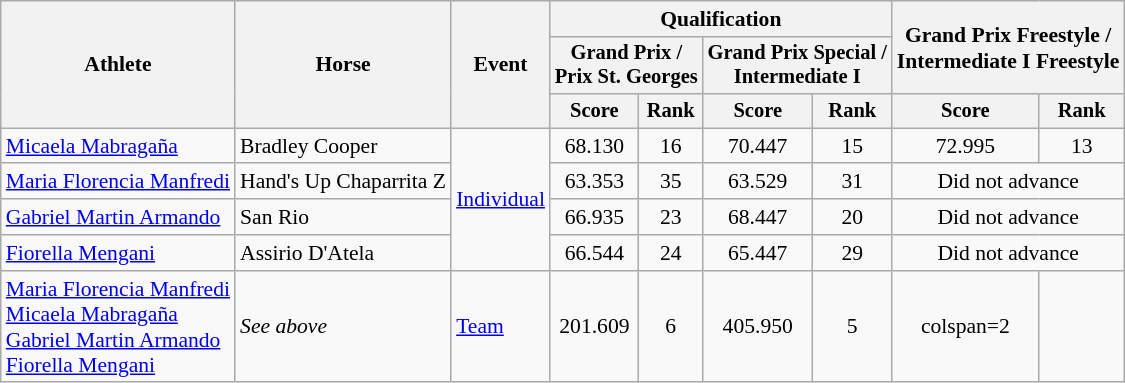<table class=wikitable style=font-size:90%;text-align:center>
<tr>
<th rowspan=3>Athlete</th>
<th rowspan=3>Horse</th>
<th rowspan=3>Event</th>
<th colspan=4>Qualification</th>
<th colspan=2 rowspan=2>Grand Prix Freestyle /<br>Intermediate I Freestyle</th>
</tr>
<tr style=font-size:95%>
<th colspan=2>Grand Prix /<br>Prix St. Georges</th>
<th colspan=2>Grand Prix Special /<br>Intermediate I</th>
</tr>
<tr style=font-size:95%>
<th>Score</th>
<th>Rank</th>
<th>Score</th>
<th>Rank</th>
<th>Score</th>
<th>Rank</th>
</tr>
<tr>
<td align=left><a href='#'>Micaela Mabragaña</a></td>
<td align=left>Bradley Cooper</td>
<td align=left rowspan=4><a href='#'>Individual</a></td>
<td>68.130</td>
<td>16</td>
<td>70.447</td>
<td>15</td>
<td>72.995</td>
<td>13</td>
</tr>
<tr>
<td align=left><a href='#'>Maria Florencia Manfredi</a></td>
<td align=left>Hand's Up Chaparrita Z</td>
<td>63.353</td>
<td>35</td>
<td>63.529</td>
<td>31</td>
<td colspan=2>Did not advance</td>
</tr>
<tr>
<td align=left><a href='#'>Gabriel Martin Armando</a></td>
<td align=left>San Rio</td>
<td>66.935</td>
<td>23</td>
<td>68.447</td>
<td>20</td>
<td colspan=2>Did not advance</td>
</tr>
<tr>
<td align=left><a href='#'>Fiorella Mengani</a></td>
<td align=left>Assirio D'Atela</td>
<td>66.544</td>
<td>24</td>
<td>65.447</td>
<td>29</td>
<td colspan=2>Did not advance</td>
</tr>
<tr>
<td align=left><a href='#'>Maria Florencia Manfredi</a><br><a href='#'>Micaela Mabragaña</a><br><a href='#'>Gabriel Martin Armando</a><br><a href='#'>Fiorella Mengani</a></td>
<td align=left><em>See above</em></td>
<td align=left><a href='#'>Team</a></td>
<td>201.609</td>
<td>6</td>
<td>405.950</td>
<td>5</td>
<td>colspan=2 </td>
</tr>
</table>
